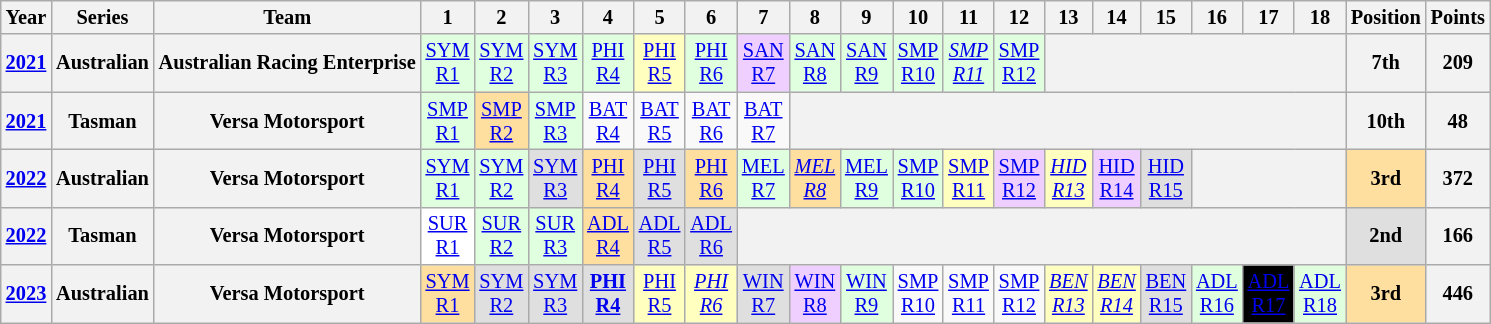<table class="wikitable" style="text-align:center; font-size:85%">
<tr>
<th>Year</th>
<th>Series</th>
<th>Team</th>
<th>1</th>
<th>2</th>
<th>3</th>
<th>4</th>
<th>5</th>
<th>6</th>
<th>7</th>
<th>8</th>
<th>9</th>
<th>10</th>
<th>11</th>
<th>12</th>
<th>13</th>
<th>14</th>
<th>15</th>
<th>16</th>
<th>17</th>
<th>18</th>
<th>Position</th>
<th>Points</th>
</tr>
<tr>
<th><a href='#'>2021</a></th>
<th>Australian</th>
<th nowrap>Australian Racing Enterprise</th>
<td style="background:#dfffdf"><a href='#'>SYM<br>R1</a><br></td>
<td style="background:#dfffdf"><a href='#'>SYM<br>R2</a><br></td>
<td style="background:#dfffdf"><a href='#'>SYM<br>R3</a><br></td>
<td style="background:#dfffdf"><a href='#'>PHI<br>R4</a><br></td>
<td style="background:#ffffbf"><a href='#'>PHI<br>R5</a><br></td>
<td style="background:#dfffdf"><a href='#'>PHI<br>R6</a><br></td>
<td style="background:#efcfff"><a href='#'>SAN<br>R7</a><br></td>
<td style="background:#dfffdf"><a href='#'>SAN<br>R8</a><br></td>
<td style="background:#dfffdf"><a href='#'>SAN<br>R9</a><br></td>
<td style="background:#dfffdf"><a href='#'>SMP<br>R10</a><br></td>
<td style="background:#dfffdf"><em><a href='#'>SMP<br>R11</a></em><br></td>
<td style="background:#dfffdf"><a href='#'>SMP<br>R12</a><br></td>
<th colspan=6></th>
<th>7th</th>
<th>209</th>
</tr>
<tr>
<th><a href='#'>2021</a></th>
<th>Tasman</th>
<th nowrap>Versa Motorsport</th>
<td style=background:#dfffdf><a href='#'>SMP<br>R1</a><br></td>
<td style=background:#ffdf9f><a href='#'>SMP<br>R2</a><br></td>
<td style=background:#dfffdf><a href='#'>SMP<br>R3</a><br></td>
<td><a href='#'>BAT<br>R4</a></td>
<td><a href='#'>BAT<br>R5</a></td>
<td><a href='#'>BAT<br>R6</a></td>
<td style=background:#><a href='#'>BAT<br>R7</a><br></td>
<th colspan=11></th>
<th>10th</th>
<th>48</th>
</tr>
<tr>
<th><a href='#'>2022</a></th>
<th>Australian</th>
<th nowrap>Versa Motorsport</th>
<td style=background:#dfffdf><a href='#'>SYM<br>R1</a><br></td>
<td style=background:#dfffdf><a href='#'>SYM<br>R2</a><br></td>
<td style=background:#dfdfdf><a href='#'>SYM<br>R3</a><br></td>
<td style=background:#ffdf9f><a href='#'>PHI<br>R4</a><br></td>
<td style=background:#dfdfdf><a href='#'>PHI<br>R5</a><br></td>
<td style=background:#ffdf9f><a href='#'>PHI<br>R6</a><br></td>
<td style=background:#dfffdf><a href='#'>MEL<br>R7</a><br></td>
<td style=background:#ffdf9f><em><a href='#'>MEL<br>R8</a></em><br></td>
<td style=background:#dfffdf><a href='#'>MEL<br>R9</a><br></td>
<td style=background:#dfffdf><a href='#'>SMP<br>R10</a><br></td>
<td style=background:#ffffbf><a href='#'>SMP<br>R11</a><br></td>
<td style=background:#efcfff><a href='#'>SMP<br>R12</a><br></td>
<td style=background:#FFFFBF><em><a href='#'>HID<br>R13</a></em><br></td>
<td style=background:#efcfff><a href='#'>HID<br>R14</a><br></td>
<td style=background:#dfdfdf><a href='#'>HID<br>R15</a><br></td>
<th colspan=3></th>
<th style=background:#ffdf9f>3rd</th>
<th>372</th>
</tr>
<tr>
<th><a href='#'>2022</a></th>
<th>Tasman</th>
<th nowrap>Versa Motorsport</th>
<td style=background:#ffffff><a href='#'>SUR<br>R1</a><br></td>
<td style=background:#dfffdf><a href='#'>SUR<br>R2</a><br></td>
<td style=background:#dfffdf><a href='#'>SUR<br>R3</a><br></td>
<td style=background:#ffdf9f><a href='#'>ADL<br>R4</a><br></td>
<td style=background:#dfdfdf><a href='#'>ADL<br>R5</a><br></td>
<td style=background:#dfdfdf><a href='#'>ADL<br>R6</a><br></td>
<th colspan=12></th>
<th style=background:#dfdfdf>2nd</th>
<th>166</th>
</tr>
<tr>
<th><a href='#'>2023</a></th>
<th>Australian</th>
<th nowrap>Versa Motorsport</th>
<td style="background:#ffdf9f"><a href='#'>SYM<br>R1</a><br></td>
<td style="background:#dfdfdf"><a href='#'>SYM<br>R2</a><br></td>
<td style="background:#dfdfdf"><a href='#'>SYM<br>R3</a><br></td>
<td style="background:#dfdfdf"><strong><a href='#'>PHI<br>R4</a></strong><br></td>
<td style="background:#ffffbf"><a href='#'>PHI<br>R5</a><br></td>
<td style="background:#ffffbf"><em><a href='#'>PHI<br>R6</a></em><br></td>
<td style="background:#dfdfdf"><a href='#'>WIN<br>R7</a><br></td>
<td style="background:#efcfff"><a href='#'>WIN<br>R8</a><br></td>
<td style="background:#dfffdf"><a href='#'>WIN<br>R9</a><br></td>
<td><a href='#'>SMP<br>R10</a></td>
<td><a href='#'>SMP<br>R11</a></td>
<td><a href='#'>SMP<br>R12</a></td>
<td style="background:#ffffbf"><em><a href='#'>BEN<br>R13</a></em><br></td>
<td style="background:#ffffbf"><em><a href='#'>BEN<br>R14</a></em><br></td>
<td style="background:#dfdfdf"><a href='#'>BEN<br>R15</a><br></td>
<td style="background:#dfffdf"><a href='#'>ADL<br>R16</a><br></td>
<td style="background:#000000; color:#ffffff"><a href='#'>ADL<br>R17</a><br></td>
<td style="background:#dfffdf"><a href='#'>ADL<br>R18</a><br></td>
<th style="background:#ffdf9f">3rd</th>
<th>446</th>
</tr>
</table>
